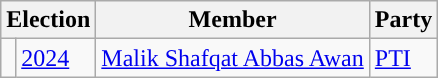<table class="wikitable">
<tr>
<th colspan="2">Election</th>
<th>Member</th>
<th>Party</th>
</tr>
<tr>
<td style="background-color: "></td>
<td><a href='#'>2024</a></td>
<td><a href='#'>Malik Shafqat Abbas Awan</a></td>
<td><a href='#'>PTI</a></td>
</tr>
</table>
